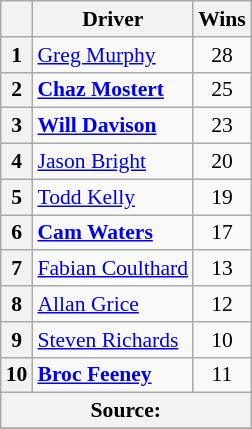<table class="wikitable" style="font-size: 90%">
<tr>
<th></th>
<th>Driver</th>
<th>Wins</th>
</tr>
<tr>
<th>1</th>
<td> <a href='#'>Greg Murphy</a></td>
<td align="center">28</td>
</tr>
<tr>
<th>2</th>
<td> <strong><a href='#'>Chaz Mostert</a></strong></td>
<td align=center>25</td>
</tr>
<tr>
<th>3</th>
<td> <strong><a href='#'>Will Davison</a></strong></td>
<td align=center>23</td>
</tr>
<tr>
<th>4</th>
<td> <a href='#'>Jason Bright</a></td>
<td align="center">20</td>
</tr>
<tr>
<th>5</th>
<td> <a href='#'>Todd Kelly</a></td>
<td align="center">19</td>
</tr>
<tr>
<th>6</th>
<td> <strong><a href='#'>Cam Waters</a></strong></td>
<td align="center">17</td>
</tr>
<tr>
<th>7</th>
<td> <a href='#'>Fabian Coulthard</a></td>
<td align="center">13</td>
</tr>
<tr>
<th>8</th>
<td> <a href='#'>Allan Grice</a></td>
<td align="center">12</td>
</tr>
<tr>
<th>9</th>
<td> <a href='#'>Steven Richards</a></td>
<td align="center">10</td>
</tr>
<tr>
<th>10</th>
<td> <strong><a href='#'>Broc Feeney</a></strong></td>
<td align="center">11</td>
</tr>
<tr>
<th colspan="3">Source:</th>
</tr>
<tr>
</tr>
</table>
